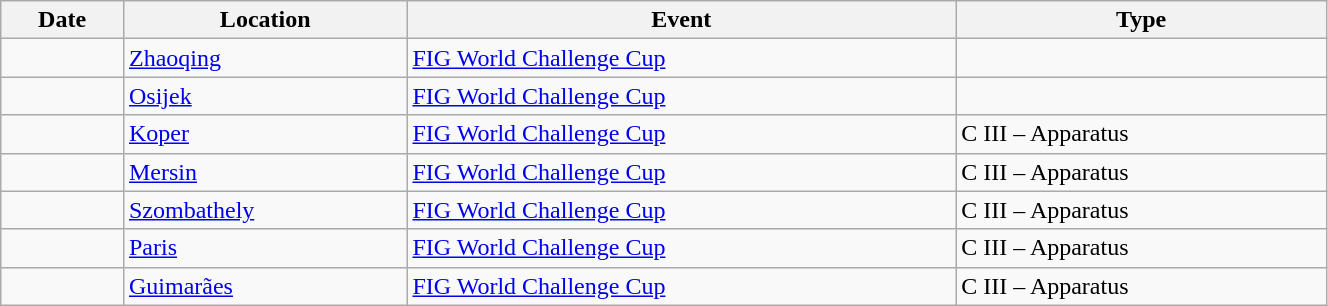<table style="width:70%;" class="wikitable sortable">
<tr>
<th style="text-align:center;">Date</th>
<th style="text-align:center;">Location</th>
<th style="text-align:center;">Event</th>
<th style="text-align:center;">Type</th>
</tr>
<tr>
<td></td>
<td> <a href='#'>Zhaoqing</a></td>
<td><a href='#'>FIG World Challenge Cup</a></td>
<td></td>
</tr>
<tr>
<td></td>
<td> <a href='#'>Osijek</a></td>
<td><a href='#'>FIG World Challenge Cup</a></td>
<td></td>
</tr>
<tr>
<td></td>
<td> <a href='#'>Koper</a></td>
<td><a href='#'>FIG World Challenge Cup</a></td>
<td>C III – Apparatus</td>
</tr>
<tr>
<td></td>
<td> <a href='#'>Mersin</a></td>
<td><a href='#'>FIG World Challenge Cup</a></td>
<td>C III – Apparatus</td>
</tr>
<tr>
<td></td>
<td> <a href='#'>Szombathely</a></td>
<td><a href='#'>FIG World Challenge Cup</a></td>
<td>C III – Apparatus</td>
</tr>
<tr>
<td></td>
<td> <a href='#'>Paris</a></td>
<td><a href='#'>FIG World Challenge Cup</a></td>
<td>C III – Apparatus</td>
</tr>
<tr>
<td></td>
<td> <a href='#'>Guimarães</a></td>
<td><a href='#'>FIG World Challenge Cup</a></td>
<td>C III – Apparatus</td>
</tr>
</table>
